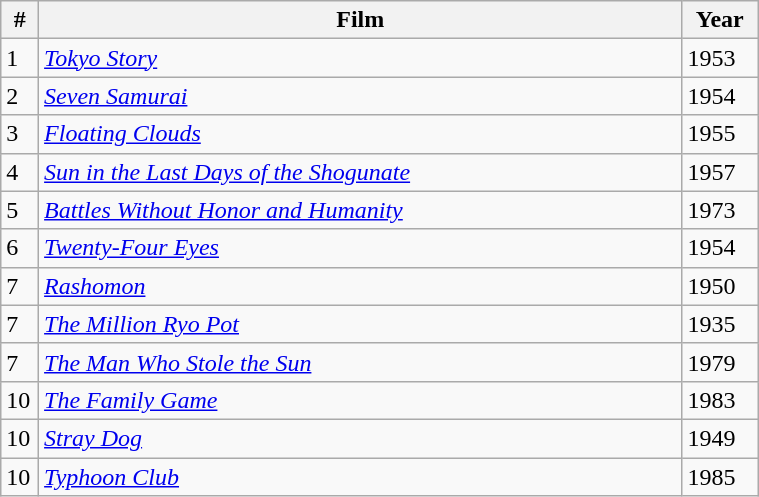<table class="sortable wikitable" style="width:40%">
<tr>
<th width=5%>#</th>
<th width=85%>Film</th>
<th width=10%>Year</th>
</tr>
<tr>
<td>1</td>
<td><em><a href='#'>Tokyo Story</a></em></td>
<td>1953</td>
</tr>
<tr>
<td>2</td>
<td><em><a href='#'>Seven Samurai</a></em></td>
<td>1954</td>
</tr>
<tr>
<td>3</td>
<td><em><a href='#'>Floating Clouds</a></em></td>
<td>1955</td>
</tr>
<tr>
<td>4</td>
<td><em><a href='#'>Sun in the Last Days of the Shogunate</a></em></td>
<td>1957</td>
</tr>
<tr>
<td>5</td>
<td><em><a href='#'>Battles Without Honor and Humanity</a></em></td>
<td>1973</td>
</tr>
<tr>
<td>6</td>
<td><em><a href='#'>Twenty-Four Eyes</a></em></td>
<td>1954</td>
</tr>
<tr>
<td>7</td>
<td><em><a href='#'>Rashomon</a></em></td>
<td>1950</td>
</tr>
<tr>
<td>7</td>
<td><em><a href='#'>The Million Ryo Pot</a></em></td>
<td>1935</td>
</tr>
<tr>
<td>7</td>
<td><em><a href='#'>The Man Who Stole the Sun</a></em></td>
<td>1979</td>
</tr>
<tr>
<td>10</td>
<td><em><a href='#'>The Family Game</a></em></td>
<td>1983</td>
</tr>
<tr>
<td>10</td>
<td><em><a href='#'>Stray Dog</a></em></td>
<td>1949</td>
</tr>
<tr>
<td>10</td>
<td><em><a href='#'>Typhoon Club</a></em></td>
<td>1985</td>
</tr>
</table>
